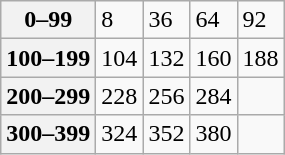<table class="wikitable">
<tr>
<th>0–99</th>
<td>8</td>
<td>36</td>
<td>64</td>
<td>92</td>
</tr>
<tr>
<th>100–199</th>
<td>104</td>
<td>132</td>
<td>160</td>
<td>188</td>
</tr>
<tr>
<th>200–299</th>
<td>228</td>
<td>256</td>
<td>284</td>
<td></td>
</tr>
<tr>
<th>300–399</th>
<td>324</td>
<td>352</td>
<td>380</td>
<td></td>
</tr>
</table>
